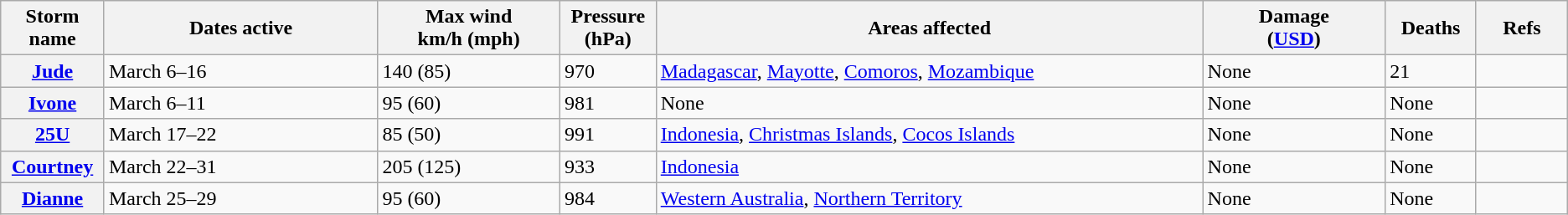<table class="wikitable sortable">
<tr>
<th width="5%">Storm name</th>
<th width="15%">Dates active</th>
<th width="10%">Max wind<br>km/h (mph)</th>
<th width="5%">Pressure<br>(hPa)</th>
<th width="30%">Areas affected</th>
<th width="10%">Damage<br>(<a href='#'>USD</a>)</th>
<th width="5%">Deaths</th>
<th width="5%">Refs</th>
</tr>
<tr>
<th><a href='#'>Jude</a></th>
<td>March 6–16</td>
<td>140 (85)</td>
<td>970</td>
<td><a href='#'>Madagascar</a>, <a href='#'>Mayotte</a>, <a href='#'>Comoros</a>, <a href='#'>Mozambique</a></td>
<td>None</td>
<td>21</td>
<td></td>
</tr>
<tr>
<th><a href='#'>Ivone</a></th>
<td>March 6–11</td>
<td>95 (60)</td>
<td>981</td>
<td>None</td>
<td>None</td>
<td>None</td>
<td></td>
</tr>
<tr>
<th><a href='#'>25U</a></th>
<td>March 17–22</td>
<td>85 (50)</td>
<td>991</td>
<td><a href='#'>Indonesia</a>, <a href='#'>Christmas Islands</a>, <a href='#'>Cocos Islands</a></td>
<td>None</td>
<td>None</td>
<td></td>
</tr>
<tr>
<th><a href='#'>Courtney</a></th>
<td>March 22–31</td>
<td>205 (125)</td>
<td>933</td>
<td><a href='#'>Indonesia</a></td>
<td>None</td>
<td>None</td>
<td></td>
</tr>
<tr>
<th><a href='#'>Dianne</a></th>
<td>March 25–29</td>
<td>95 (60)</td>
<td>984</td>
<td><a href='#'>Western Australia</a>, <a href='#'>Northern Territory</a></td>
<td>None</td>
<td>None</td>
<td></td>
</tr>
</table>
